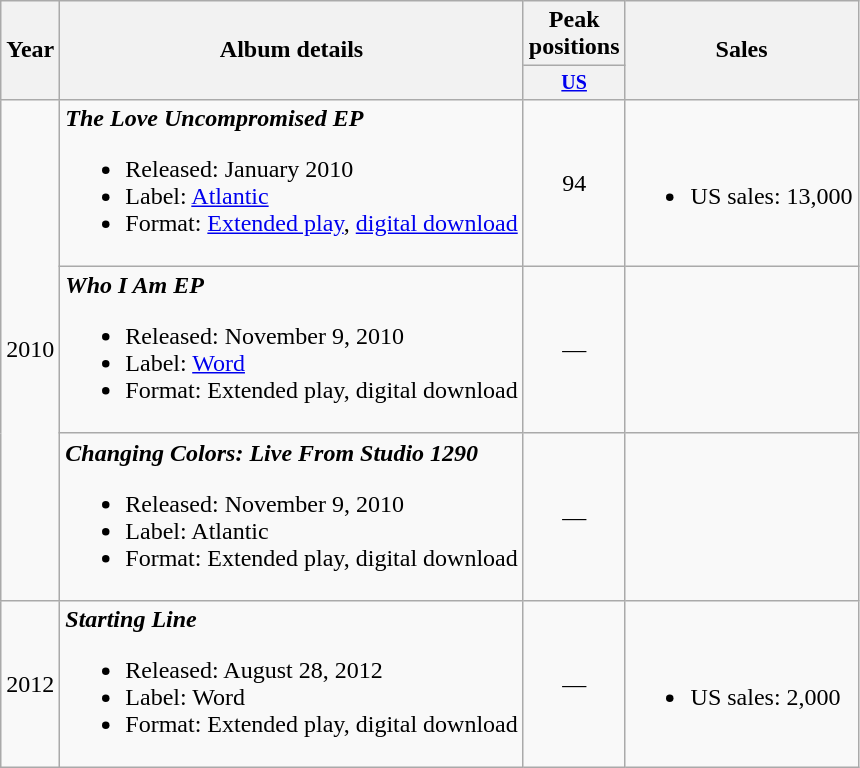<table class="wikitable" style="text-align:center;">
<tr>
<th rowspan="2">Year</th>
<th rowspan="2">Album details</th>
<th>Peak positions</th>
<th rowspan="2">Sales</th>
</tr>
<tr style="font-size:smaller;">
<th style="width:40px;"><a href='#'>US</a></th>
</tr>
<tr>
<td rowspan="3">2010</td>
<td align="left"><strong><em>The Love Uncompromised EP</em></strong><br><ul><li>Released: January 2010</li><li>Label: <a href='#'>Atlantic</a></li><li>Format: <a href='#'>Extended play</a>, <a href='#'>digital download</a></li></ul></td>
<td>94</td>
<td align="left"><br><ul><li>US sales: 13,000</li></ul></td>
</tr>
<tr>
<td align="left"><strong><em>Who I Am EP</em></strong><br><ul><li>Released: November 9, 2010</li><li>Label: <a href='#'>Word</a></li><li>Format: Extended play, digital download</li></ul></td>
<td>—</td>
<td align="left"></td>
</tr>
<tr>
<td align="left"><strong><em>Changing Colors: Live From Studio 1290</em></strong><br><ul><li>Released: November 9, 2010</li><li>Label: Atlantic</li><li>Format: Extended play, digital download</li></ul></td>
<td>—</td>
<td align="left"></td>
</tr>
<tr>
<td>2012</td>
<td align="left"><strong><em>Starting Line</em></strong><br><ul><li>Released: August 28, 2012</li><li>Label: Word</li><li>Format: Extended play, digital download</li></ul></td>
<td>—</td>
<td align="left"><br><ul><li>US sales: 2,000</li></ul></td>
</tr>
</table>
